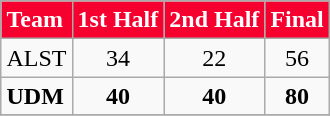<table class="wikitable" align=right>
<tr style="background: #F5002F; color: #FFFFFF">
<td><strong>Team</strong></td>
<td><strong>1st Half</strong></td>
<td><strong>2nd Half</strong></td>
<td><strong>Final</strong></td>
</tr>
<tr>
<td>ALST</td>
<td align=center>34</td>
<td align=center>22</td>
<td align=center>56</td>
</tr>
<tr>
<td><strong>UDM</strong></td>
<td align=center><strong>40</strong></td>
<td align=center><strong>40</strong></td>
<td align=center><strong>80</strong></td>
</tr>
<tr>
</tr>
</table>
